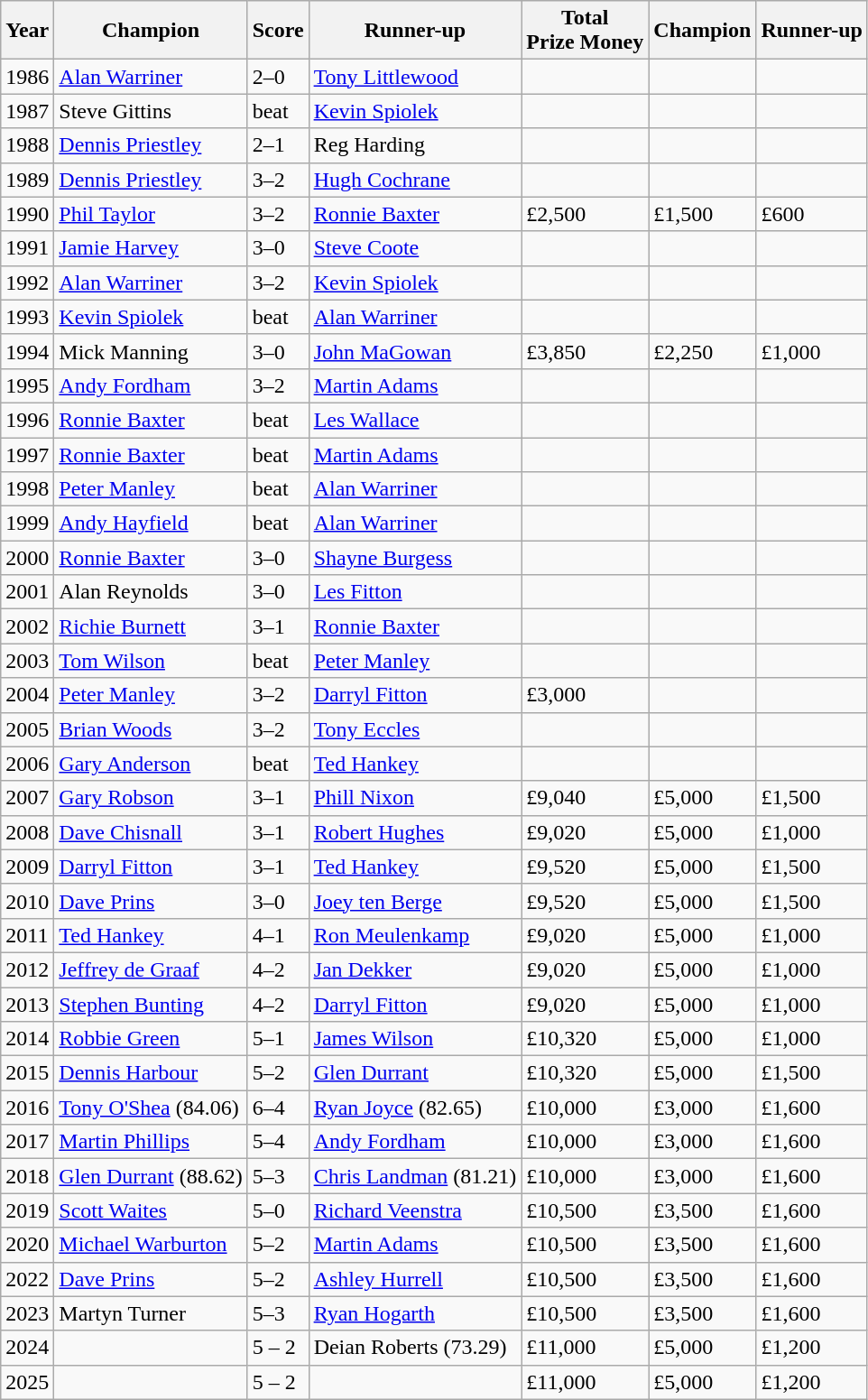<table class="wikitable">
<tr>
<th>Year</th>
<th>Champion</th>
<th>Score</th>
<th>Runner-up</th>
<th>Total<br>Prize Money</th>
<th>Champion</th>
<th>Runner-up</th>
</tr>
<tr>
<td>1986</td>
<td> <a href='#'>Alan Warriner</a></td>
<td>2–0</td>
<td> <a href='#'>Tony Littlewood</a></td>
<td></td>
<td></td>
<td></td>
</tr>
<tr>
<td>1987</td>
<td> Steve Gittins</td>
<td>beat</td>
<td> <a href='#'>Kevin Spiolek</a></td>
<td></td>
<td></td>
<td></td>
</tr>
<tr>
<td>1988</td>
<td> <a href='#'>Dennis Priestley</a></td>
<td>2–1</td>
<td> Reg Harding</td>
<td></td>
<td></td>
<td></td>
</tr>
<tr>
<td>1989</td>
<td> <a href='#'>Dennis Priestley</a></td>
<td>3–2</td>
<td> <a href='#'>Hugh Cochrane</a></td>
<td></td>
<td></td>
<td></td>
</tr>
<tr>
<td>1990</td>
<td> <a href='#'>Phil Taylor</a></td>
<td>3–2</td>
<td> <a href='#'>Ronnie Baxter</a></td>
<td>£2,500</td>
<td>£1,500</td>
<td>£600</td>
</tr>
<tr>
<td>1991</td>
<td> <a href='#'>Jamie Harvey</a></td>
<td>3–0</td>
<td> <a href='#'>Steve Coote</a></td>
<td></td>
<td></td>
<td></td>
</tr>
<tr>
<td>1992</td>
<td> <a href='#'>Alan Warriner</a></td>
<td>3–2</td>
<td> <a href='#'>Kevin Spiolek</a></td>
<td></td>
<td></td>
<td></td>
</tr>
<tr>
<td>1993</td>
<td> <a href='#'>Kevin Spiolek</a></td>
<td>beat</td>
<td> <a href='#'>Alan Warriner</a></td>
<td></td>
<td></td>
<td></td>
</tr>
<tr>
<td>1994</td>
<td> Mick Manning</td>
<td>3–0</td>
<td> <a href='#'>John MaGowan</a></td>
<td>£3,850</td>
<td>£2,250</td>
<td>£1,000</td>
</tr>
<tr>
<td>1995</td>
<td> <a href='#'>Andy Fordham</a></td>
<td>3–2</td>
<td> <a href='#'>Martin Adams</a></td>
<td></td>
<td></td>
<td></td>
</tr>
<tr>
<td>1996</td>
<td> <a href='#'>Ronnie Baxter</a></td>
<td>beat</td>
<td> <a href='#'>Les Wallace</a></td>
<td></td>
<td></td>
<td></td>
</tr>
<tr>
<td>1997</td>
<td> <a href='#'>Ronnie Baxter</a></td>
<td>beat</td>
<td> <a href='#'>Martin Adams</a></td>
<td></td>
<td></td>
<td></td>
</tr>
<tr>
<td>1998</td>
<td> <a href='#'>Peter Manley</a></td>
<td>beat</td>
<td> <a href='#'>Alan Warriner</a></td>
<td></td>
<td></td>
<td></td>
</tr>
<tr>
<td>1999</td>
<td> <a href='#'>Andy Hayfield</a></td>
<td>beat</td>
<td> <a href='#'>Alan Warriner</a></td>
<td></td>
<td></td>
<td></td>
</tr>
<tr>
<td>2000</td>
<td> <a href='#'>Ronnie Baxter</a></td>
<td>3–0</td>
<td> <a href='#'>Shayne Burgess</a></td>
<td></td>
<td></td>
<td></td>
</tr>
<tr>
<td>2001</td>
<td> Alan Reynolds</td>
<td>3–0</td>
<td> <a href='#'>Les Fitton</a></td>
<td></td>
<td></td>
<td></td>
</tr>
<tr>
<td>2002</td>
<td> <a href='#'>Richie Burnett</a></td>
<td>3–1</td>
<td> <a href='#'>Ronnie Baxter</a></td>
<td></td>
<td></td>
<td></td>
</tr>
<tr>
<td>2003</td>
<td> <a href='#'>Tom Wilson</a></td>
<td>beat</td>
<td> <a href='#'>Peter Manley</a></td>
<td></td>
<td></td>
<td></td>
</tr>
<tr>
<td>2004</td>
<td> <a href='#'>Peter Manley</a></td>
<td>3–2</td>
<td> <a href='#'>Darryl Fitton</a></td>
<td>£3,000</td>
<td></td>
<td></td>
</tr>
<tr>
<td>2005</td>
<td> <a href='#'>Brian Woods</a></td>
<td>3–2</td>
<td> <a href='#'>Tony Eccles</a></td>
<td></td>
<td></td>
<td></td>
</tr>
<tr>
<td>2006</td>
<td> <a href='#'>Gary Anderson</a></td>
<td>beat</td>
<td> <a href='#'>Ted Hankey</a></td>
<td></td>
<td></td>
<td></td>
</tr>
<tr>
<td>2007</td>
<td> <a href='#'>Gary Robson</a></td>
<td>3–1</td>
<td> <a href='#'>Phill Nixon</a></td>
<td>£9,040</td>
<td>£5,000</td>
<td>£1,500</td>
</tr>
<tr>
<td>2008</td>
<td> <a href='#'>Dave Chisnall</a></td>
<td>3–1</td>
<td> <a href='#'>Robert Hughes</a></td>
<td>£9,020</td>
<td>£5,000</td>
<td>£1,000</td>
</tr>
<tr>
<td>2009</td>
<td> <a href='#'>Darryl Fitton</a></td>
<td>3–1</td>
<td> <a href='#'>Ted Hankey</a></td>
<td>£9,520</td>
<td>£5,000</td>
<td>£1,500</td>
</tr>
<tr>
<td>2010</td>
<td> <a href='#'>Dave Prins</a></td>
<td>3–0</td>
<td> <a href='#'>Joey ten Berge</a></td>
<td>£9,520</td>
<td>£5,000</td>
<td>£1,500</td>
</tr>
<tr>
<td>2011</td>
<td> <a href='#'>Ted Hankey</a></td>
<td>4–1</td>
<td> <a href='#'>Ron Meulenkamp</a></td>
<td>£9,020</td>
<td>£5,000</td>
<td>£1,000</td>
</tr>
<tr>
<td>2012</td>
<td> <a href='#'>Jeffrey de Graaf</a></td>
<td>4–2</td>
<td> <a href='#'>Jan Dekker</a></td>
<td>£9,020</td>
<td>£5,000</td>
<td>£1,000</td>
</tr>
<tr>
<td>2013</td>
<td> <a href='#'>Stephen Bunting</a></td>
<td>4–2</td>
<td> <a href='#'>Darryl Fitton</a></td>
<td>£9,020</td>
<td>£5,000</td>
<td>£1,000</td>
</tr>
<tr>
<td>2014</td>
<td> <a href='#'>Robbie Green</a></td>
<td>5–1</td>
<td> <a href='#'>James Wilson</a></td>
<td>£10,320</td>
<td>£5,000</td>
<td>£1,000</td>
</tr>
<tr>
<td>2015</td>
<td> <a href='#'>Dennis Harbour</a></td>
<td>5–2</td>
<td> <a href='#'>Glen Durrant</a></td>
<td>£10,320</td>
<td>£5,000</td>
<td>£1,500</td>
</tr>
<tr>
<td>2016</td>
<td> <a href='#'>Tony O'Shea</a> (84.06)</td>
<td>6–4</td>
<td> <a href='#'>Ryan Joyce</a> (82.65)</td>
<td>£10,000</td>
<td>£3,000</td>
<td>£1,600</td>
</tr>
<tr>
<td>2017</td>
<td> <a href='#'>Martin Phillips</a></td>
<td>5–4</td>
<td> <a href='#'>Andy Fordham</a></td>
<td>£10,000</td>
<td>£3,000</td>
<td>£1,600</td>
</tr>
<tr>
<td>2018</td>
<td> <a href='#'>Glen Durrant</a> (88.62)</td>
<td>5–3</td>
<td> <a href='#'>Chris Landman</a> (81.21)</td>
<td>£10,000</td>
<td>£3,000</td>
<td>£1,600</td>
</tr>
<tr>
<td>2019</td>
<td> <a href='#'>Scott Waites</a></td>
<td>5–0</td>
<td> <a href='#'>Richard Veenstra</a></td>
<td>£10,500</td>
<td>£3,500</td>
<td>£1,600</td>
</tr>
<tr>
<td>2020</td>
<td> <a href='#'>Michael Warburton</a></td>
<td>5–2</td>
<td> <a href='#'>Martin Adams</a></td>
<td>£10,500</td>
<td>£3,500</td>
<td>£1,600</td>
</tr>
<tr>
<td>2022</td>
<td> <a href='#'>Dave Prins</a></td>
<td>5–2</td>
<td> <a href='#'>Ashley Hurrell</a></td>
<td>£10,500</td>
<td>£3,500</td>
<td>£1,600</td>
</tr>
<tr>
<td>2023</td>
<td> Martyn Turner</td>
<td>5–3</td>
<td> <a href='#'>Ryan Hogarth</a></td>
<td>£10,500</td>
<td>£3,500</td>
<td>£1,600</td>
</tr>
<tr>
<td>2024</td>
<td></td>
<td>5 – 2</td>
<td> Deian Roberts (73.29)</td>
<td>£11,000</td>
<td>£5,000</td>
<td>£1,200</td>
</tr>
<tr>
<td>2025</td>
<td></td>
<td>5 – 2</td>
<td></td>
<td>£11,000</td>
<td>£5,000</td>
<td>£1,200</td>
</tr>
</table>
